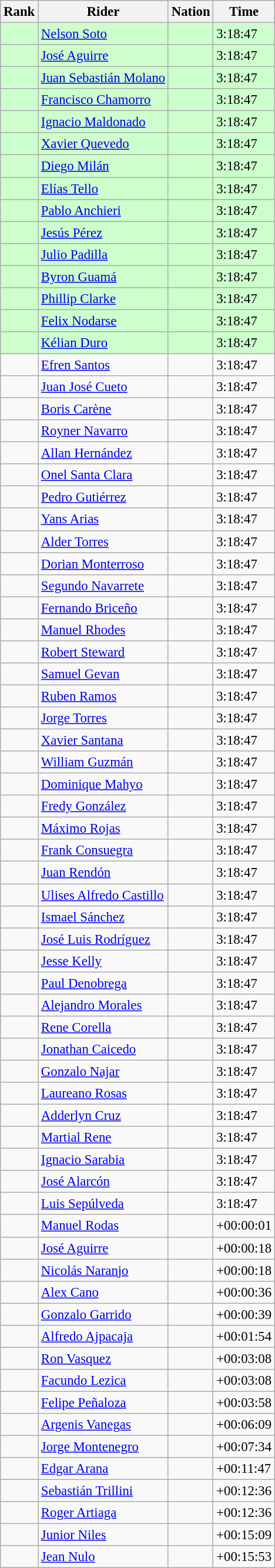<table class="wikitable sortable" style="font-size:95%" style="width:35em;" style="text-align:center">
<tr>
<th>Rank</th>
<th>Rider</th>
<th>Nation</th>
<th>Time</th>
</tr>
<tr bgcolor=#ccffcc>
<td></td>
<td align=left><a href='#'>Nelson Soto</a></td>
<td align=left></td>
<td>3:18:47</td>
</tr>
<tr bgcolor=#ccffcc>
<td></td>
<td align=left><a href='#'>José Aguirre</a></td>
<td align=left></td>
<td>3:18:47</td>
</tr>
<tr bgcolor=#ccffcc>
<td></td>
<td align=left><a href='#'>Juan Sebastián Molano</a></td>
<td align=left></td>
<td>3:18:47</td>
</tr>
<tr bgcolor=#ccffcc>
<td></td>
<td align=left><a href='#'>Francisco Chamorro</a></td>
<td align=left></td>
<td>3:18:47</td>
</tr>
<tr bgcolor=#ccffcc>
<td></td>
<td align=left><a href='#'>Ignacio Maldonado</a></td>
<td align=left></td>
<td>3:18:47</td>
</tr>
<tr bgcolor=#ccffcc>
<td></td>
<td align=left><a href='#'>Xavier Quevedo</a></td>
<td align=left></td>
<td>3:18:47</td>
</tr>
<tr bgcolor=#ccffcc>
<td></td>
<td align=left><a href='#'>Diego Milán</a></td>
<td align=left></td>
<td>3:18:47</td>
</tr>
<tr bgcolor=#ccffcc>
<td></td>
<td align=left><a href='#'>Elías Tello</a></td>
<td align=left></td>
<td>3:18:47</td>
</tr>
<tr bgcolor=#ccffcc>
<td></td>
<td align=left><a href='#'>Pablo Anchieri</a></td>
<td align=left></td>
<td>3:18:47</td>
</tr>
<tr bgcolor=#ccffcc>
<td></td>
<td align=left><a href='#'>Jesús Pérez</a></td>
<td align=left></td>
<td>3:18:47</td>
</tr>
<tr bgcolor=#ccffcc>
<td></td>
<td align=left><a href='#'>Julio Padilla</a></td>
<td align=left></td>
<td>3:18:47</td>
</tr>
<tr bgcolor=#ccffcc>
<td></td>
<td align=left><a href='#'>Byron Guamá</a></td>
<td align=left></td>
<td>3:18:47</td>
</tr>
<tr bgcolor=#ccffcc>
<td></td>
<td align=left><a href='#'>Phillip Clarke</a></td>
<td align=left></td>
<td>3:18:47</td>
</tr>
<tr bgcolor=#ccffcc>
<td></td>
<td align=left><a href='#'>Felix Nodarse</a></td>
<td align=left></td>
<td>3:18:47</td>
</tr>
<tr bgcolor=#ccffcc>
<td></td>
<td align=left><a href='#'>Kélian Duro</a></td>
<td align=left></td>
<td>3:18:47</td>
</tr>
<tr>
<td></td>
<td align=left><a href='#'>Efren Santos</a></td>
<td align=left></td>
<td>3:18:47</td>
</tr>
<tr>
<td></td>
<td align=left><a href='#'>Juan José Cueto</a></td>
<td align=left></td>
<td>3:18:47</td>
</tr>
<tr>
<td></td>
<td align=left><a href='#'>Boris Carène</a></td>
<td align=left></td>
<td>3:18:47</td>
</tr>
<tr>
<td></td>
<td align=left><a href='#'>Royner Navarro</a></td>
<td align=left></td>
<td>3:18:47</td>
</tr>
<tr>
<td></td>
<td align=left><a href='#'>Allan Hernández</a></td>
<td align=left></td>
<td>3:18:47</td>
</tr>
<tr>
<td></td>
<td align=left><a href='#'>Onel Santa Clara</a></td>
<td align=left></td>
<td>3:18:47</td>
</tr>
<tr>
<td></td>
<td align=left><a href='#'>Pedro Gutiérrez</a></td>
<td align=left></td>
<td>3:18:47</td>
</tr>
<tr>
<td></td>
<td align=left><a href='#'>Yans Arias</a></td>
<td align=left></td>
<td>3:18:47</td>
</tr>
<tr>
<td></td>
<td align=left><a href='#'>Alder Torres</a></td>
<td align=left></td>
<td>3:18:47</td>
</tr>
<tr>
<td></td>
<td align=left><a href='#'>Dorian Monterroso</a></td>
<td align=left></td>
<td>3:18:47</td>
</tr>
<tr>
<td></td>
<td align=left><a href='#'>Segundo Navarrete</a></td>
<td align=left></td>
<td>3:18:47</td>
</tr>
<tr>
<td></td>
<td align=left><a href='#'>Fernando Briceño</a></td>
<td align=left></td>
<td>3:18:47</td>
</tr>
<tr>
<td></td>
<td align=left><a href='#'>Manuel Rhodes</a></td>
<td align=left></td>
<td>3:18:47</td>
</tr>
<tr>
<td></td>
<td align=left><a href='#'>Robert Steward</a></td>
<td align=left></td>
<td>3:18:47</td>
</tr>
<tr>
<td></td>
<td align=left><a href='#'>Samuel Gevan</a></td>
<td align=left></td>
<td>3:18:47</td>
</tr>
<tr>
<td></td>
<td align=left><a href='#'>Ruben Ramos</a></td>
<td align=left></td>
<td>3:18:47</td>
</tr>
<tr>
<td></td>
<td align=left><a href='#'>Jorge Torres</a></td>
<td align=left></td>
<td>3:18:47</td>
</tr>
<tr>
<td></td>
<td align=left><a href='#'>Xavier Santana</a></td>
<td align=left></td>
<td>3:18:47</td>
</tr>
<tr>
<td></td>
<td align=left><a href='#'>William Guzmán</a></td>
<td align=left></td>
<td>3:18:47</td>
</tr>
<tr>
<td></td>
<td align=left><a href='#'>Dominique Mahyo</a></td>
<td align=left></td>
<td>3:18:47</td>
</tr>
<tr>
<td></td>
<td align=left><a href='#'>Fredy González</a></td>
<td align=left></td>
<td>3:18:47</td>
</tr>
<tr>
<td></td>
<td align=left><a href='#'>Máximo Rojas</a></td>
<td align=left></td>
<td>3:18:47</td>
</tr>
<tr>
<td></td>
<td align=left><a href='#'>Frank Consuegra</a></td>
<td align=left></td>
<td>3:18:47</td>
</tr>
<tr>
<td></td>
<td align=left><a href='#'>Juan Rendón</a></td>
<td align=left></td>
<td>3:18:47</td>
</tr>
<tr>
<td></td>
<td align=left><a href='#'>Ulises Alfredo Castillo</a></td>
<td align=left></td>
<td>3:18:47</td>
</tr>
<tr>
<td></td>
<td align=left><a href='#'>Ismael Sánchez</a></td>
<td align=left></td>
<td>3:18:47</td>
</tr>
<tr>
<td></td>
<td align=left><a href='#'>José Luis Rodríguez</a></td>
<td align=left></td>
<td>3:18:47</td>
</tr>
<tr>
<td></td>
<td align=left><a href='#'>Jesse Kelly</a></td>
<td align=left></td>
<td>3:18:47</td>
</tr>
<tr>
<td></td>
<td align=left><a href='#'>Paul Denobrega</a></td>
<td align=left></td>
<td>3:18:47</td>
</tr>
<tr>
<td></td>
<td align=left><a href='#'>Alejandro Morales</a></td>
<td align=left></td>
<td>3:18:47</td>
</tr>
<tr>
<td></td>
<td align=left><a href='#'>Rene Corella</a></td>
<td align=left></td>
<td>3:18:47</td>
</tr>
<tr>
<td></td>
<td align=left><a href='#'>Jonathan Caicedo</a></td>
<td align=left></td>
<td>3:18:47</td>
</tr>
<tr>
<td></td>
<td align=left><a href='#'>Gonzalo Najar</a></td>
<td align=left></td>
<td>3:18:47</td>
</tr>
<tr>
<td></td>
<td align=left><a href='#'>Laureano Rosas</a></td>
<td align=left></td>
<td>3:18:47</td>
</tr>
<tr>
<td></td>
<td align=left><a href='#'>Adderlyn Cruz</a></td>
<td align=left></td>
<td>3:18:47</td>
</tr>
<tr>
<td></td>
<td align=left><a href='#'>Martial Rene</a></td>
<td align=left></td>
<td>3:18:47</td>
</tr>
<tr>
<td></td>
<td align=left><a href='#'>Ignacio Sarabia</a></td>
<td align=left></td>
<td>3:18:47</td>
</tr>
<tr>
<td></td>
<td align=left><a href='#'>José Alarcón</a></td>
<td align=left></td>
<td>3:18:47</td>
</tr>
<tr>
<td></td>
<td align=left><a href='#'>Luis Sepúlveda</a></td>
<td align=left></td>
<td>3:18:47</td>
</tr>
<tr>
<td></td>
<td align=left><a href='#'>Manuel Rodas</a></td>
<td align=left></td>
<td>+00:00:01</td>
</tr>
<tr>
<td></td>
<td align=left><a href='#'>José Aguirre</a></td>
<td align=left></td>
<td>+00:00:18</td>
</tr>
<tr>
<td></td>
<td align=left><a href='#'>Nicolás Naranjo</a></td>
<td align=left></td>
<td>+00:00:18</td>
</tr>
<tr>
<td></td>
<td align=left><a href='#'>Alex Cano</a></td>
<td align=left></td>
<td>+00:00:36</td>
</tr>
<tr>
<td></td>
<td align=left><a href='#'>Gonzalo Garrido</a></td>
<td align=left></td>
<td>+00:00:39</td>
</tr>
<tr>
<td></td>
<td align=left><a href='#'>Alfredo Ajpacaja</a></td>
<td align=left></td>
<td>+00:01:54</td>
</tr>
<tr>
<td></td>
<td align=left><a href='#'>Ron Vasquez</a></td>
<td align=left></td>
<td>+00:03:08</td>
</tr>
<tr>
<td></td>
<td align=left><a href='#'>Facundo Lezica</a></td>
<td align=left></td>
<td>+00:03:08</td>
</tr>
<tr>
<td></td>
<td align=left><a href='#'>Felipe Peñaloza</a></td>
<td align=left></td>
<td>+00:03:58</td>
</tr>
<tr>
<td></td>
<td align=left><a href='#'>Argenis Vanegas</a></td>
<td align=left></td>
<td>+00:06:09</td>
</tr>
<tr>
<td></td>
<td align=left><a href='#'>Jorge Montenegro</a></td>
<td align=left></td>
<td>+00:07:34</td>
</tr>
<tr>
<td></td>
<td align=left><a href='#'>Edgar Arana</a></td>
<td align=left></td>
<td>+00:11:47</td>
</tr>
<tr>
<td></td>
<td align=left><a href='#'>Sebastián Trillini</a></td>
<td align=left></td>
<td>+00:12:36</td>
</tr>
<tr>
<td></td>
<td align=left><a href='#'>Roger Artiaga</a></td>
<td align=left></td>
<td>+00:12:36</td>
</tr>
<tr>
<td></td>
<td align=left><a href='#'>Junior Niles</a></td>
<td align=left></td>
<td>+00:15:09</td>
</tr>
<tr>
<td></td>
<td align=left><a href='#'>Jean Nulo</a></td>
<td align=left></td>
<td>+00:15:53</td>
</tr>
</table>
